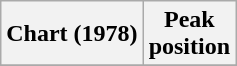<table class="wikitable plainrowheaders" style="text-align:center">
<tr>
<th scope="col">Chart (1978)</th>
<th scope="col">Peak<br>position</th>
</tr>
<tr>
</tr>
</table>
